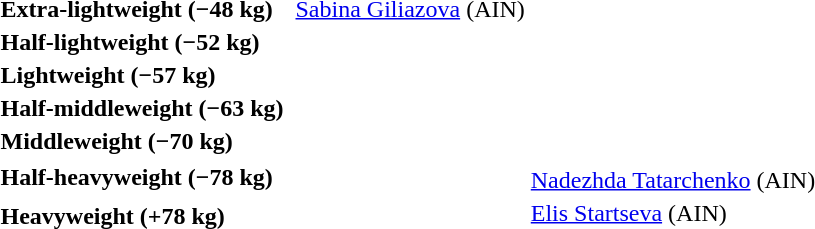<table>
<tr>
<th rowspan=2 style="text-align:left;">Extra-lightweight (−48 kg)</th>
<td rowspan=2></td>
<td rowspan=2> <a href='#'>Sabina Giliazova</a> <span>(<abbr>AIN</abbr>)</span></td>
<td></td>
</tr>
<tr>
<td></td>
</tr>
<tr>
<th rowspan=2 style="text-align:left;">Half-lightweight (−52 kg)</th>
<td rowspan=2></td>
<td rowspan=2></td>
<td></td>
</tr>
<tr>
<td></td>
</tr>
<tr>
<th rowspan=2 style="text-align:left;">Lightweight (−57 kg)</th>
<td rowspan=2></td>
<td rowspan=2></td>
<td></td>
</tr>
<tr>
<td></td>
</tr>
<tr>
<th rowspan=2 style="text-align:left;">Half-middleweight (−63 kg)</th>
<td rowspan=2></td>
<td rowspan=2></td>
<td></td>
</tr>
<tr>
<td></td>
</tr>
<tr>
<th rowspan=2 style="text-align:left;">Middleweight (−70 kg)</th>
<td rowspan=2></td>
<td rowspan=2></td>
<td></td>
</tr>
<tr>
<td></td>
</tr>
<tr>
<th rowspan=2 style="text-align:left;">Half-heavyweight (−78 kg)</th>
<td rowspan=2></td>
<td rowspan=2></td>
<td></td>
</tr>
<tr>
<td> <a href='#'>Nadezhda Tatarchenko</a> <span>(<abbr>AIN</abbr>)</span></td>
</tr>
<tr>
<th rowspan=2 style="text-align:left;">Heavyweight (+78 kg)</th>
<td rowspan=2></td>
<td rowspan=2></td>
<td> <a href='#'>Elis Startseva</a> <span>(<abbr>AIN</abbr>)</span></td>
</tr>
<tr>
<td></td>
</tr>
</table>
